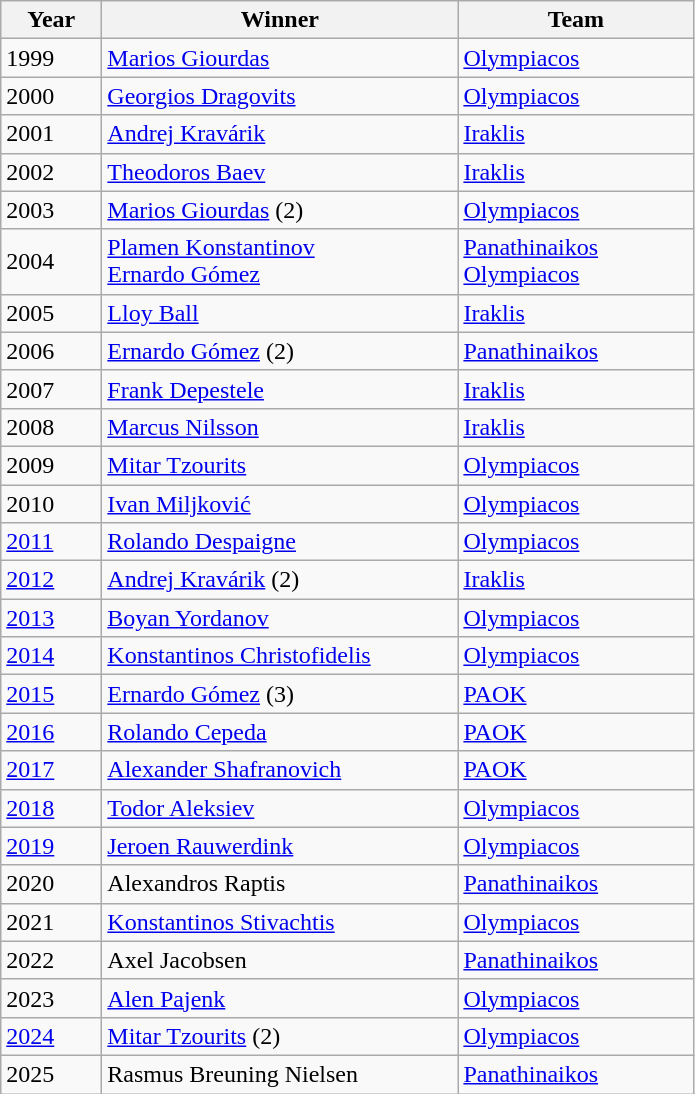<table class="wikitable">
<tr>
<th width="60">Year</th>
<th width="230">Winner</th>
<th width="150">Team</th>
</tr>
<tr>
<td>1999</td>
<td> <a href='#'>Marios Giourdas</a></td>
<td><a href='#'>Olympiacos</a></td>
</tr>
<tr>
<td>2000</td>
<td> <a href='#'>Georgios Dragovits</a></td>
<td><a href='#'>Olympiacos</a></td>
</tr>
<tr>
<td>2001</td>
<td> <a href='#'>Andrej Kravárik</a></td>
<td><a href='#'>Iraklis</a></td>
</tr>
<tr>
<td>2002</td>
<td> <a href='#'>Theodoros Baev</a></td>
<td><a href='#'>Iraklis</a></td>
</tr>
<tr>
<td>2003</td>
<td> <a href='#'>Marios Giourdas</a> (2)</td>
<td><a href='#'>Olympiacos</a></td>
</tr>
<tr>
<td>2004</td>
<td> <a href='#'>Plamen Konstantinov</a><br>  <a href='#'>Ernardo Gómez</a></td>
<td><a href='#'>Panathinaikos</a> <br> <a href='#'>Olympiacos</a></td>
</tr>
<tr>
<td>2005</td>
<td> <a href='#'>Lloy Ball</a></td>
<td><a href='#'>Iraklis</a></td>
</tr>
<tr>
<td>2006</td>
<td> <a href='#'>Ernardo Gómez</a> (2)</td>
<td><a href='#'>Panathinaikos</a></td>
</tr>
<tr>
<td>2007</td>
<td> <a href='#'>Frank Depestele</a></td>
<td><a href='#'>Iraklis</a></td>
</tr>
<tr>
<td>2008</td>
<td> <a href='#'>Marcus Nilsson</a></td>
<td><a href='#'>Iraklis</a></td>
</tr>
<tr>
<td>2009</td>
<td> <a href='#'>Mitar Tzourits</a></td>
<td><a href='#'>Olympiacos</a></td>
</tr>
<tr>
<td>2010</td>
<td> <a href='#'>Ivan Miljković</a></td>
<td><a href='#'>Olympiacos</a></td>
</tr>
<tr>
<td><a href='#'>2011</a></td>
<td> <a href='#'>Rolando Despaigne</a></td>
<td><a href='#'>Olympiacos</a></td>
</tr>
<tr>
<td><a href='#'>2012</a></td>
<td> <a href='#'>Andrej Kravárik</a> (2)</td>
<td><a href='#'>Iraklis</a></td>
</tr>
<tr>
<td><a href='#'>2013</a></td>
<td> <a href='#'>Boyan Yordanov</a></td>
<td><a href='#'>Olympiacos</a></td>
</tr>
<tr>
<td><a href='#'>2014</a></td>
<td> <a href='#'>Konstantinos Christofidelis</a></td>
<td><a href='#'>Olympiacos</a></td>
</tr>
<tr>
<td><a href='#'>2015</a></td>
<td> <a href='#'>Ernardo Gómez</a> (3)</td>
<td><a href='#'>PAOK</a></td>
</tr>
<tr>
<td><a href='#'>2016</a></td>
<td> <a href='#'>Rolando Cepeda</a></td>
<td><a href='#'>PAOK</a></td>
</tr>
<tr>
<td><a href='#'>2017</a></td>
<td> <a href='#'>Alexander Shafranovich</a></td>
<td><a href='#'>PAOK</a></td>
</tr>
<tr>
<td><a href='#'>2018</a></td>
<td> <a href='#'>Todor Aleksiev</a></td>
<td><a href='#'>Olympiacos</a></td>
</tr>
<tr>
<td><a href='#'>2019</a></td>
<td> <a href='#'>Jeroen Rauwerdink</a></td>
<td><a href='#'>Olympiacos</a></td>
</tr>
<tr>
<td>2020</td>
<td> Alexandros Raptis</td>
<td><a href='#'>Panathinaikos</a></td>
</tr>
<tr>
<td>2021</td>
<td> <a href='#'>Konstantinos Stivachtis</a></td>
<td><a href='#'>Olympiacos</a></td>
</tr>
<tr>
<td>2022</td>
<td> Axel Jacobsen</td>
<td><a href='#'>Panathinaikos</a></td>
</tr>
<tr>
<td>2023</td>
<td> <a href='#'>Alen Pajenk</a></td>
<td><a href='#'>Olympiacos</a></td>
</tr>
<tr>
<td><a href='#'>2024</a></td>
<td> <a href='#'>Mitar Tzourits</a> (2)</td>
<td><a href='#'>Olympiacos</a></td>
</tr>
<tr>
<td>2025</td>
<td> Rasmus Breuning Nielsen</td>
<td><a href='#'>Panathinaikos</a></td>
</tr>
</table>
